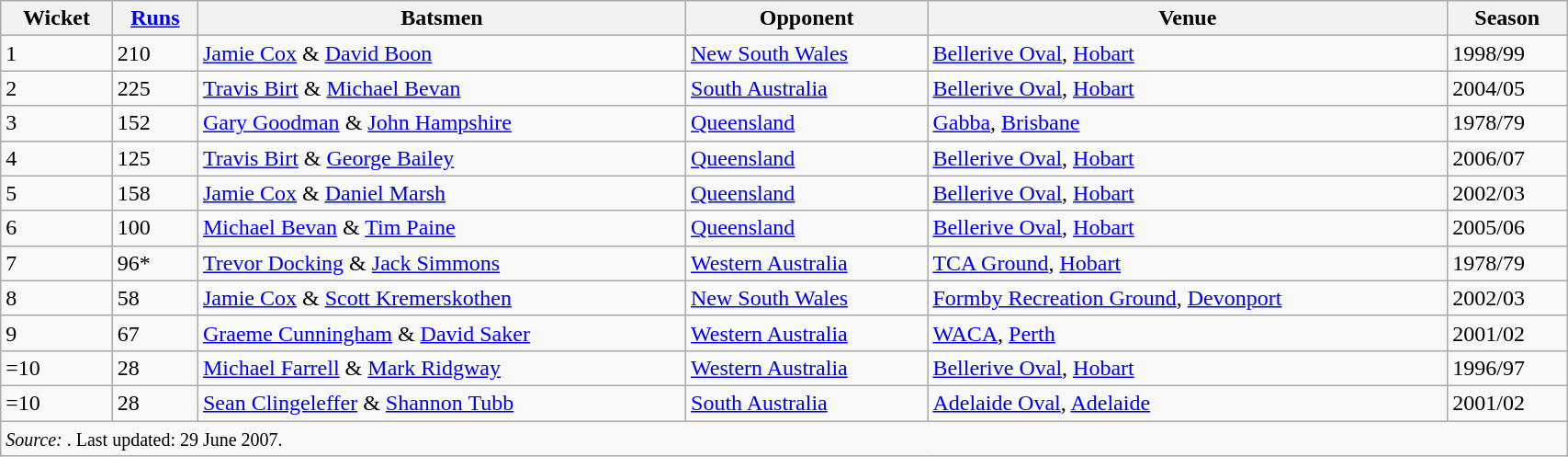<table class="wikitable" width=90%>
<tr>
<th>Wicket</th>
<th><a href='#'>Runs</a></th>
<th>Batsmen</th>
<th>Opponent</th>
<th>Venue</th>
<th>Season</th>
</tr>
<tr>
<td>1</td>
<td>210</td>
<td><a href='#'>Jamie Cox</a> & <a href='#'>David Boon</a></td>
<td><a href='#'>New South Wales</a></td>
<td><a href='#'>Bellerive Oval</a>, <a href='#'>Hobart</a></td>
<td>1998/99</td>
</tr>
<tr>
<td>2</td>
<td>225</td>
<td><a href='#'>Travis Birt</a> & <a href='#'>Michael Bevan</a></td>
<td><a href='#'>South Australia</a></td>
<td><a href='#'>Bellerive Oval</a>, <a href='#'>Hobart</a></td>
<td>2004/05</td>
</tr>
<tr>
<td>3</td>
<td>152</td>
<td><a href='#'>Gary Goodman</a> & <a href='#'>John Hampshire</a></td>
<td><a href='#'>Queensland</a></td>
<td><a href='#'>Gabba</a>, <a href='#'>Brisbane</a></td>
<td>1978/79</td>
</tr>
<tr>
<td>4</td>
<td>125</td>
<td><a href='#'>Travis Birt</a> & <a href='#'>George Bailey</a></td>
<td><a href='#'>Queensland</a></td>
<td><a href='#'>Bellerive Oval</a>, <a href='#'>Hobart</a></td>
<td>2006/07</td>
</tr>
<tr>
<td>5</td>
<td>158</td>
<td><a href='#'>Jamie Cox</a> & <a href='#'>Daniel Marsh</a></td>
<td><a href='#'>Queensland</a></td>
<td><a href='#'>Bellerive Oval</a>, <a href='#'>Hobart</a></td>
<td>2002/03</td>
</tr>
<tr>
<td>6</td>
<td>100</td>
<td><a href='#'>Michael Bevan</a> & <a href='#'>Tim Paine</a></td>
<td><a href='#'>Queensland</a></td>
<td><a href='#'>Bellerive Oval</a>, <a href='#'>Hobart</a></td>
<td>2005/06</td>
</tr>
<tr>
<td>7</td>
<td>96*</td>
<td><a href='#'>Trevor Docking</a> & <a href='#'>Jack Simmons</a></td>
<td><a href='#'>Western Australia</a></td>
<td><a href='#'>TCA Ground</a>, <a href='#'>Hobart</a></td>
<td>1978/79</td>
</tr>
<tr>
<td>8</td>
<td>58</td>
<td><a href='#'>Jamie Cox</a> & <a href='#'>Scott Kremerskothen</a></td>
<td><a href='#'>New South Wales</a></td>
<td><a href='#'>Formby Recreation Ground</a>, <a href='#'>Devonport</a></td>
<td>2002/03</td>
</tr>
<tr>
<td>9</td>
<td>67</td>
<td><a href='#'>Graeme Cunningham</a> & <a href='#'>David Saker</a></td>
<td><a href='#'>Western Australia</a></td>
<td><a href='#'>WACA</a>, <a href='#'>Perth</a></td>
<td>2001/02</td>
</tr>
<tr>
<td>=10</td>
<td>28</td>
<td><a href='#'>Michael Farrell</a> & <a href='#'>Mark Ridgway</a></td>
<td><a href='#'>Western Australia</a></td>
<td><a href='#'>Bellerive Oval</a>, <a href='#'>Hobart</a></td>
<td>1996/97</td>
</tr>
<tr>
<td>=10</td>
<td>28</td>
<td><a href='#'>Sean Clingeleffer</a> & <a href='#'>Shannon Tubb</a></td>
<td><a href='#'>South Australia</a></td>
<td><a href='#'>Adelaide Oval</a>, <a href='#'>Adelaide</a></td>
<td>2001/02</td>
</tr>
<tr>
<td colspan=6><small><em>Source:  </em>. Last updated: 29 June 2007.</small></td>
</tr>
</table>
